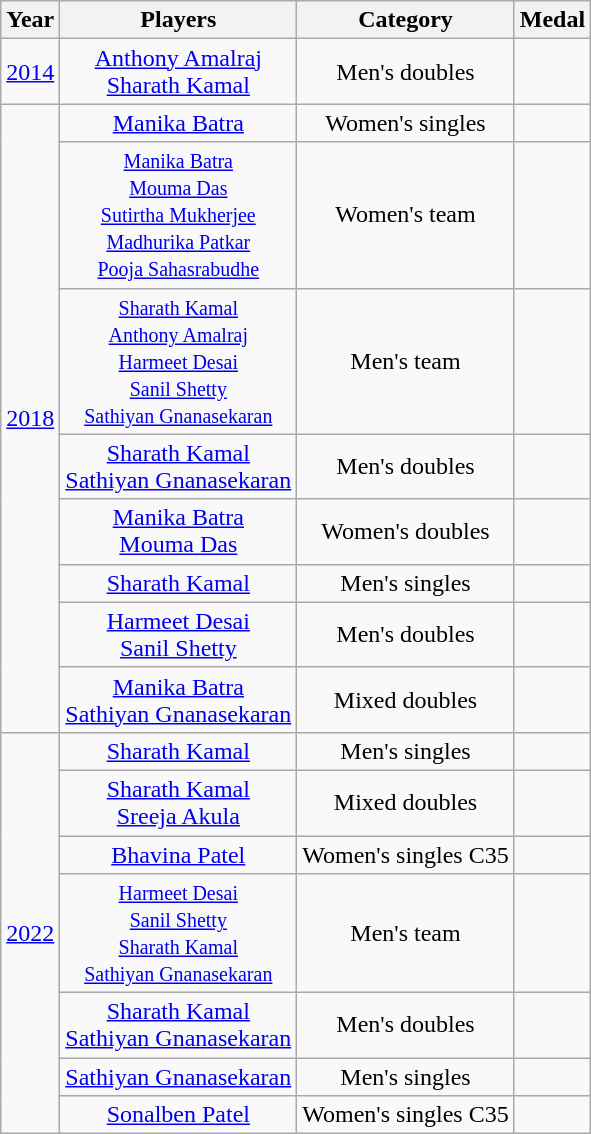<table class="wikitable sortable" style="text-align:center">
<tr>
<th>Year</th>
<th>Players</th>
<th>Category</th>
<th>Medal</th>
</tr>
<tr>
<td><a href='#'>2014</a></td>
<td><a href='#'>Anthony Amalraj</a><br><a href='#'>Sharath Kamal</a></td>
<td>Men's doubles</td>
<td></td>
</tr>
<tr>
<td rowspan=8><a href='#'>2018</a></td>
<td><a href='#'>Manika Batra</a></td>
<td>Women's singles</td>
<td></td>
</tr>
<tr>
<td><small><a href='#'>Manika Batra</a> <br><a href='#'>Mouma Das</a><br><a href='#'>Sutirtha Mukherjee</a><br><a href='#'>Madhurika Patkar</a><br><a href='#'>Pooja Sahasrabudhe</a></small></td>
<td>Women's team</td>
<td></td>
</tr>
<tr>
<td><small><a href='#'>Sharath Kamal</a><br><a href='#'>Anthony Amalraj</a><br><a href='#'>Harmeet Desai</a><br><a href='#'>Sanil Shetty</a><br><a href='#'>Sathiyan Gnanasekaran</a></small></td>
<td>Men's team</td>
<td></td>
</tr>
<tr>
<td><a href='#'>Sharath Kamal</a><br><a href='#'>Sathiyan Gnanasekaran</a></td>
<td>Men's doubles</td>
<td></td>
</tr>
<tr>
<td><a href='#'>Manika Batra</a><br><a href='#'>Mouma Das</a></td>
<td>Women's doubles</td>
<td></td>
</tr>
<tr>
<td><a href='#'>Sharath Kamal</a></td>
<td>Men's singles</td>
<td></td>
</tr>
<tr>
<td><a href='#'>Harmeet Desai</a><br><a href='#'>Sanil Shetty</a></td>
<td>Men's doubles</td>
<td></td>
</tr>
<tr>
<td><a href='#'>Manika Batra</a><br><a href='#'>Sathiyan Gnanasekaran</a></td>
<td>Mixed doubles</td>
<td></td>
</tr>
<tr>
<td rowspan=7><a href='#'>2022</a></td>
<td><a href='#'>Sharath Kamal</a></td>
<td>Men's singles</td>
<td></td>
</tr>
<tr>
<td><a href='#'>Sharath Kamal</a><br><a href='#'>Sreeja Akula</a></td>
<td>Mixed doubles</td>
<td></td>
</tr>
<tr>
<td><a href='#'>Bhavina Patel</a></td>
<td>Women's singles C35</td>
<td></td>
</tr>
<tr>
<td><small><a href='#'>Harmeet Desai</a><br><a href='#'>Sanil Shetty</a><br><a href='#'>Sharath Kamal</a><br><a href='#'>Sathiyan Gnanasekaran</a></small></td>
<td>Men's team</td>
<td></td>
</tr>
<tr>
<td><a href='#'>Sharath Kamal</a><br><a href='#'>Sathiyan Gnanasekaran</a></td>
<td>Men's doubles</td>
<td></td>
</tr>
<tr>
<td><a href='#'>Sathiyan Gnanasekaran</a></td>
<td>Men's singles</td>
<td></td>
</tr>
<tr>
<td><a href='#'>Sonalben Patel</a></td>
<td>Women's singles C35</td>
<td></td>
</tr>
</table>
